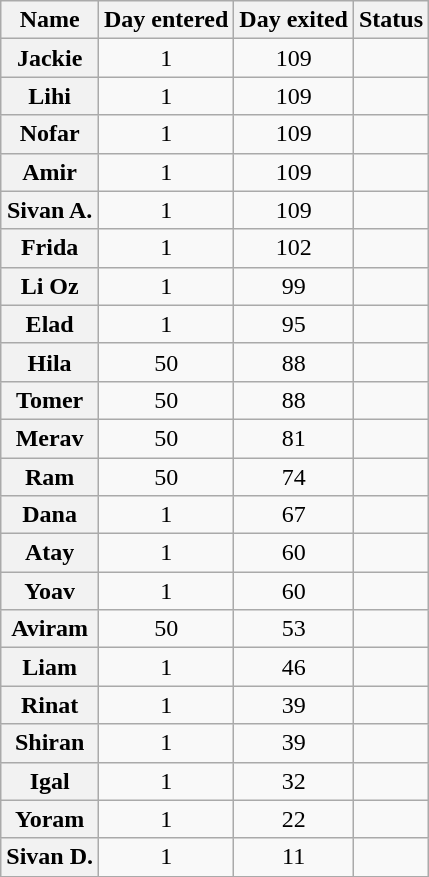<table class="wikitable sortable" style="text-align:center;">
<tr>
<th>Name</th>
<th>Day entered</th>
<th>Day exited</th>
<th>Status</th>
</tr>
<tr>
<th>Jackie</th>
<td>1</td>
<td>109</td>
<td></td>
</tr>
<tr>
<th>Lihi</th>
<td>1</td>
<td>109</td>
<td></td>
</tr>
<tr>
<th>Nofar</th>
<td>1</td>
<td>109</td>
<td></td>
</tr>
<tr>
<th>Amir</th>
<td>1</td>
<td>109</td>
<td></td>
</tr>
<tr>
<th>Sivan A.</th>
<td>1</td>
<td>109</td>
<td></td>
</tr>
<tr>
<th>Frida</th>
<td>1</td>
<td>102</td>
<td></td>
</tr>
<tr>
<th>Li Oz</th>
<td>1</td>
<td>99</td>
<td></td>
</tr>
<tr>
<th>Elad</th>
<td>1</td>
<td>95</td>
<td></td>
</tr>
<tr>
<th>Hila</th>
<td>50</td>
<td>88</td>
<td></td>
</tr>
<tr>
<th>Tomer</th>
<td>50</td>
<td>88</td>
<td></td>
</tr>
<tr>
<th>Merav</th>
<td>50</td>
<td>81</td>
<td></td>
</tr>
<tr>
<th>Ram</th>
<td>50</td>
<td>74</td>
<td></td>
</tr>
<tr>
<th>Dana</th>
<td>1</td>
<td>67</td>
<td></td>
</tr>
<tr>
<th>Atay</th>
<td>1</td>
<td>60</td>
<td></td>
</tr>
<tr>
<th>Yoav</th>
<td>1</td>
<td>60</td>
<td></td>
</tr>
<tr>
<th>Aviram</th>
<td>50</td>
<td>53</td>
<td></td>
</tr>
<tr>
<th>Liam</th>
<td>1</td>
<td>46</td>
<td></td>
</tr>
<tr>
<th>Rinat</th>
<td>1</td>
<td>39</td>
<td></td>
</tr>
<tr>
<th>Shiran</th>
<td>1</td>
<td>39</td>
<td></td>
</tr>
<tr>
<th>Igal</th>
<td>1</td>
<td>32</td>
<td></td>
</tr>
<tr>
<th>Yoram</th>
<td>1</td>
<td>22</td>
<td></td>
</tr>
<tr>
<th>Sivan D.</th>
<td>1</td>
<td>11</td>
<td></td>
</tr>
</table>
